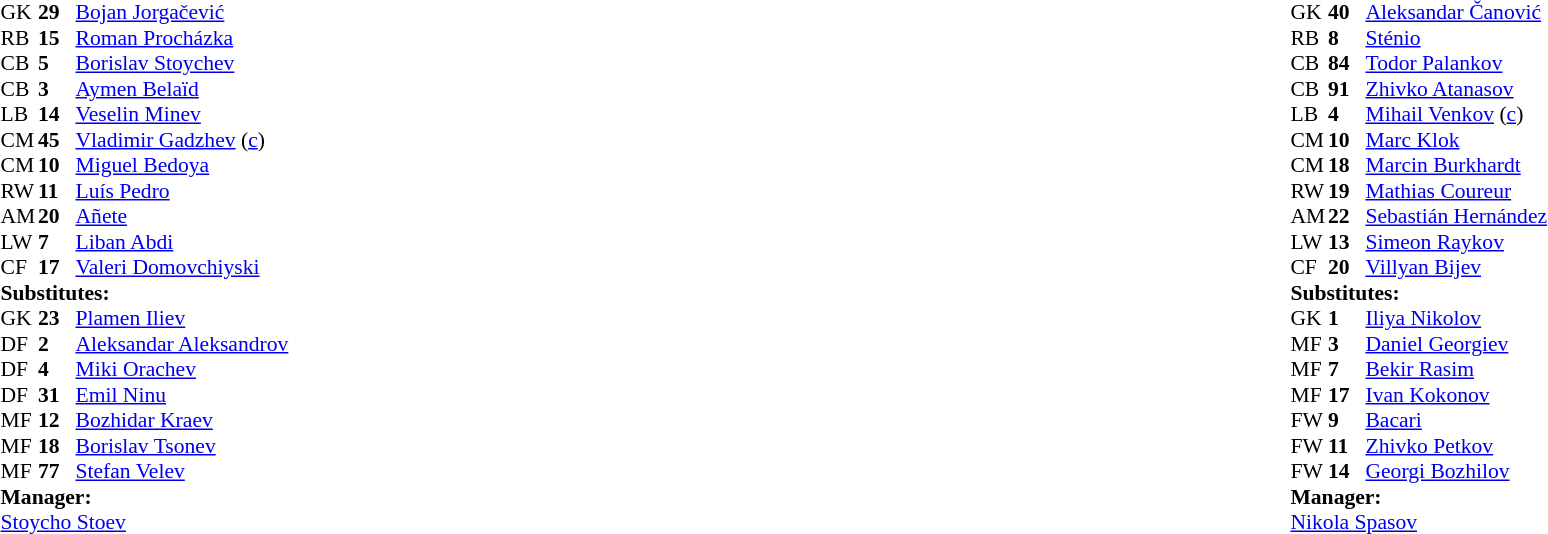<table style="width:100%">
<tr>
<td style="vertical-align:top;width:50%"><br><table style="font-size:90%" cellspacing="0" cellpadding="0">
<tr>
<th width="25"></th>
<th width="25"></th>
</tr>
<tr>
<td>GK</td>
<td><strong>29</strong></td>
<td> <a href='#'>Bojan Jorgačević</a></td>
</tr>
<tr>
<td>RB</td>
<td><strong>15</strong></td>
<td> <a href='#'>Roman Procházka</a></td>
</tr>
<tr>
<td>CB</td>
<td><strong>5</strong></td>
<td> <a href='#'>Borislav Stoychev</a></td>
<td></td>
</tr>
<tr>
<td>CB</td>
<td><strong>3</strong></td>
<td> <a href='#'>Aymen Belaïd</a></td>
<td></td>
<td></td>
</tr>
<tr>
<td>LB</td>
<td><strong>14</strong></td>
<td> <a href='#'>Veselin Minev</a></td>
<td></td>
</tr>
<tr>
<td>CM</td>
<td><strong>45</strong></td>
<td> <a href='#'>Vladimir Gadzhev</a> (<a href='#'>c</a>)</td>
</tr>
<tr>
<td>CM</td>
<td><strong>10</strong></td>
<td> <a href='#'>Miguel Bedoya</a></td>
</tr>
<tr>
<td>RW</td>
<td><strong>11</strong></td>
<td> <a href='#'>Luís Pedro</a></td>
<td></td>
<td></td>
</tr>
<tr>
<td>AM</td>
<td><strong>20</strong></td>
<td> <a href='#'>Añete</a></td>
<td></td>
<td></td>
</tr>
<tr>
<td>LW</td>
<td><strong>7</strong></td>
<td> <a href='#'>Liban Abdi</a></td>
</tr>
<tr>
<td>CF</td>
<td><strong>17</strong></td>
<td> <a href='#'>Valeri Domovchiyski</a></td>
</tr>
<tr>
<td colspan=4><strong>Substitutes:</strong></td>
</tr>
<tr>
<td>GK</td>
<td><strong>23</strong></td>
<td> <a href='#'>Plamen Iliev</a></td>
</tr>
<tr>
<td>DF</td>
<td><strong>2</strong></td>
<td> <a href='#'>Aleksandar Aleksandrov</a></td>
</tr>
<tr>
<td>DF</td>
<td><strong>4</strong></td>
<td> <a href='#'>Miki Orachev</a></td>
</tr>
<tr>
<td>DF</td>
<td><strong>31</strong></td>
<td> <a href='#'>Emil Ninu</a></td>
<td></td>
<td></td>
</tr>
<tr>
<td>MF</td>
<td><strong>12</strong></td>
<td> <a href='#'>Bozhidar Kraev</a></td>
<td></td>
<td></td>
</tr>
<tr>
<td>MF</td>
<td><strong>18</strong></td>
<td> <a href='#'>Borislav Tsonev</a></td>
</tr>
<tr>
<td>MF</td>
<td><strong>77</strong></td>
<td> <a href='#'>Stefan Velev</a></td>
<td></td>
<td></td>
</tr>
<tr>
<td colspan=4><strong>Manager:</strong></td>
</tr>
<tr>
<td colspan=4> <a href='#'>Stoycho Stoev</a></td>
</tr>
</table>
</td>
<td valign="top"></td>
<td valign="top" width="50%"><br><table cellspacing="0" cellpadding="0" style="font-size:90%;margin:auto">
<tr>
<th width="25"></th>
<th width="25"></th>
</tr>
<tr>
<td>GK</td>
<td><strong>40</strong></td>
<td> <a href='#'>Aleksandar Čanović</a></td>
</tr>
<tr>
<td>RB</td>
<td><strong>8</strong></td>
<td> <a href='#'>Sténio</a></td>
<td></td>
</tr>
<tr>
<td>CB</td>
<td><strong>84</strong></td>
<td> <a href='#'>Todor Palankov</a></td>
</tr>
<tr>
<td>CB</td>
<td><strong>91</strong></td>
<td> <a href='#'>Zhivko Atanasov</a></td>
<td></td>
<td></td>
</tr>
<tr>
<td>LB</td>
<td><strong>4</strong></td>
<td> <a href='#'>Mihail Venkov</a> (<a href='#'>c</a>)</td>
<td></td>
</tr>
<tr>
<td>CM</td>
<td><strong>10</strong></td>
<td> <a href='#'>Marc Klok</a></td>
<td></td>
</tr>
<tr>
<td>CM</td>
<td><strong>18</strong></td>
<td> <a href='#'>Marcin Burkhardt</a></td>
</tr>
<tr>
<td>RW</td>
<td><strong>19</strong></td>
<td> <a href='#'>Mathias Coureur</a></td>
</tr>
<tr>
<td>AM</td>
<td><strong>22</strong></td>
<td> <a href='#'>Sebastián Hernández</a></td>
<td></td>
</tr>
<tr>
<td>LW</td>
<td><strong>13</strong></td>
<td> <a href='#'>Simeon Raykov</a></td>
<td></td>
<td></td>
</tr>
<tr>
<td>CF</td>
<td><strong>20</strong></td>
<td> <a href='#'>Villyan Bijev</a></td>
<td></td>
<td></td>
</tr>
<tr>
<td colspan=4><strong>Substitutes:</strong></td>
</tr>
<tr>
<td>GK</td>
<td><strong>1</strong></td>
<td> <a href='#'>Iliya Nikolov</a></td>
</tr>
<tr>
<td>MF</td>
<td><strong>3</strong></td>
<td> <a href='#'>Daniel Georgiev</a></td>
</tr>
<tr>
<td>MF</td>
<td><strong>7</strong></td>
<td> <a href='#'>Bekir Rasim</a></td>
</tr>
<tr>
<td>MF</td>
<td><strong>17</strong></td>
<td> <a href='#'>Ivan Kokonov</a></td>
<td></td>
<td></td>
</tr>
<tr>
<td>FW</td>
<td><strong>9</strong></td>
<td> <a href='#'>Bacari</a></td>
<td></td>
<td></td>
</tr>
<tr>
<td>FW</td>
<td><strong>11</strong></td>
<td> <a href='#'>Zhivko Petkov</a></td>
</tr>
<tr>
<td>FW</td>
<td><strong>14</strong></td>
<td> <a href='#'>Georgi Bozhilov</a></td>
<td></td>
<td></td>
</tr>
<tr>
<td colspan=4><strong>Manager:</strong></td>
</tr>
<tr>
<td colspan=4> <a href='#'>Nikola Spasov</a></td>
</tr>
</table>
</td>
</tr>
</table>
